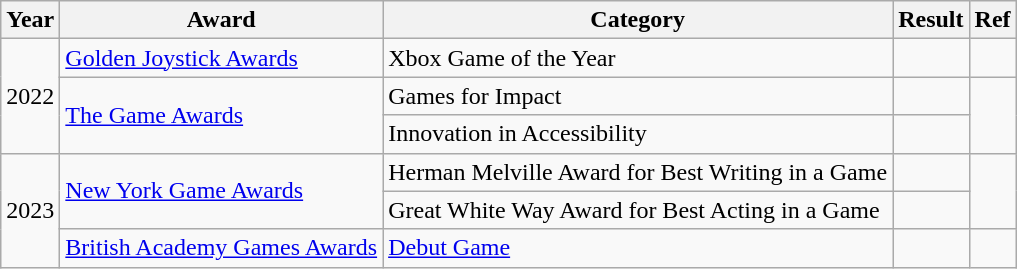<table class="wikitable sortable">
<tr>
<th>Year</th>
<th>Award</th>
<th>Category</th>
<th>Result</th>
<th>Ref</th>
</tr>
<tr>
<td rowspan="3" style="text-align:center;">2022</td>
<td><a href='#'>Golden Joystick Awards</a></td>
<td>Xbox Game of the Year</td>
<td></td>
<td style="text-align:center;"></td>
</tr>
<tr>
<td rowspan="2"><a href='#'>The Game Awards</a></td>
<td>Games for Impact</td>
<td></td>
<td rowspan="2" style="text-align:center;"></td>
</tr>
<tr>
<td>Innovation in Accessibility</td>
<td></td>
</tr>
<tr>
<td rowspan="3" style="text-align:center;">2023</td>
<td rowspan="2"><a href='#'>New York Game Awards</a></td>
<td>Herman Melville Award for Best Writing in a Game</td>
<td></td>
<td rowspan="2" style="text-align:center;"></td>
</tr>
<tr>
<td>Great White Way Award for Best Acting in a Game </td>
<td></td>
</tr>
<tr>
<td><a href='#'>British Academy Games Awards</a></td>
<td><a href='#'>Debut Game</a></td>
<td></td>
<td style="text-alightn:center;"></td>
</tr>
</table>
